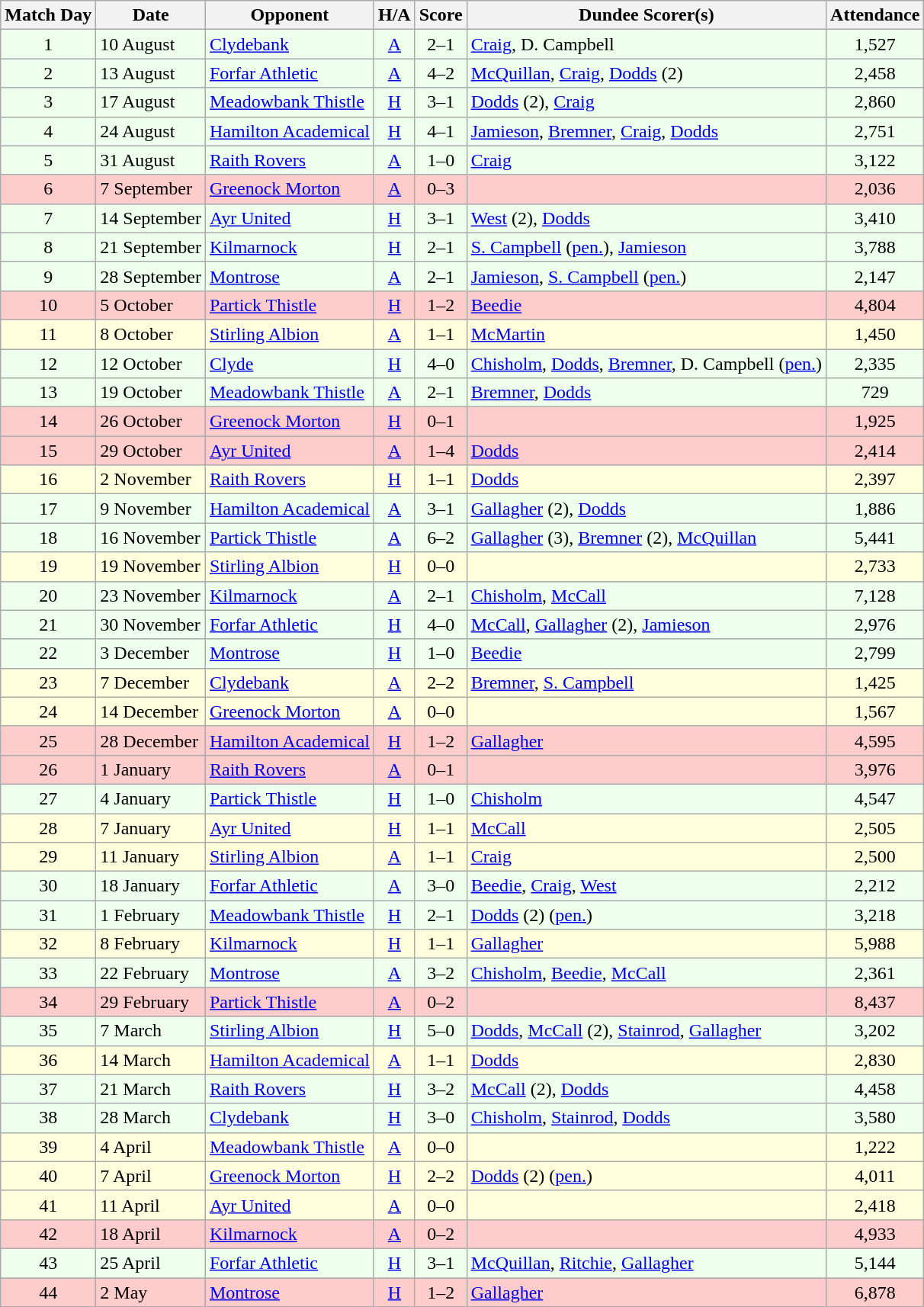<table class="wikitable" style="text-align:center">
<tr>
<th>Match Day</th>
<th>Date</th>
<th>Opponent</th>
<th>H/A</th>
<th>Score</th>
<th>Dundee Scorer(s)</th>
<th>Attendance</th>
</tr>
<tr bgcolor="#EEFFEE">
<td>1</td>
<td align="left">10 August</td>
<td align="left"><a href='#'>Clydebank</a></td>
<td><a href='#'>A</a></td>
<td>2–1</td>
<td align="left"><a href='#'>Craig</a>, D. Campbell</td>
<td>1,527</td>
</tr>
<tr bgcolor="#EEFFEE">
<td>2</td>
<td align="left">13 August</td>
<td align="left"><a href='#'>Forfar Athletic</a></td>
<td><a href='#'>A</a></td>
<td>4–2</td>
<td align="left"><a href='#'>McQuillan</a>, <a href='#'>Craig</a>, <a href='#'>Dodds</a> (2)</td>
<td>2,458</td>
</tr>
<tr bgcolor="#EEFFEE">
<td>3</td>
<td align="left">17 August</td>
<td align="left"><a href='#'>Meadowbank Thistle</a></td>
<td><a href='#'>H</a></td>
<td>3–1</td>
<td align="left"><a href='#'>Dodds</a> (2), <a href='#'>Craig</a></td>
<td>2,860</td>
</tr>
<tr bgcolor="#EEFFEE">
<td>4</td>
<td align="left">24 August</td>
<td align="left"><a href='#'>Hamilton Academical</a></td>
<td><a href='#'>H</a></td>
<td>4–1</td>
<td align="left"><a href='#'>Jamieson</a>, <a href='#'>Bremner</a>, <a href='#'>Craig</a>, <a href='#'>Dodds</a></td>
<td>2,751</td>
</tr>
<tr bgcolor="#EEFFEE">
<td>5</td>
<td align="left">31 August</td>
<td align="left"><a href='#'>Raith Rovers</a></td>
<td><a href='#'>A</a></td>
<td>1–0</td>
<td align="left"><a href='#'>Craig</a></td>
<td>3,122</td>
</tr>
<tr bgcolor="#FFCCCC">
<td>6</td>
<td align="left">7 September</td>
<td align="left"><a href='#'>Greenock Morton</a></td>
<td><a href='#'>A</a></td>
<td>0–3</td>
<td align="left"></td>
<td>2,036</td>
</tr>
<tr bgcolor="#EEFFEE">
<td>7</td>
<td align="left">14 September</td>
<td align="left"><a href='#'>Ayr United</a></td>
<td><a href='#'>H</a></td>
<td>3–1</td>
<td align="left"><a href='#'>West</a> (2), <a href='#'>Dodds</a></td>
<td>3,410</td>
</tr>
<tr bgcolor="#EEFFEE">
<td>8</td>
<td align="left">21 September</td>
<td align="left"><a href='#'>Kilmarnock</a></td>
<td><a href='#'>H</a></td>
<td>2–1</td>
<td align="left"><a href='#'>S. Campbell</a> (<a href='#'>pen.</a>), <a href='#'>Jamieson</a></td>
<td>3,788</td>
</tr>
<tr bgcolor="#EEFFEE">
<td>9</td>
<td align="left">28 September</td>
<td align="left"><a href='#'>Montrose</a></td>
<td><a href='#'>A</a></td>
<td>2–1</td>
<td align="left"><a href='#'>Jamieson</a>, <a href='#'>S. Campbell</a> (<a href='#'>pen.</a>)</td>
<td>2,147</td>
</tr>
<tr bgcolor="#FFCCCC">
<td>10</td>
<td align="left">5 October</td>
<td align="left"><a href='#'>Partick Thistle</a></td>
<td><a href='#'>H</a></td>
<td>1–2</td>
<td align="left"><a href='#'>Beedie</a></td>
<td>4,804</td>
</tr>
<tr bgcolor="#FFFFDD">
<td>11</td>
<td align="left">8 October</td>
<td align="left"><a href='#'>Stirling Albion</a></td>
<td><a href='#'>A</a></td>
<td>1–1</td>
<td align="left"><a href='#'>McMartin</a></td>
<td>1,450</td>
</tr>
<tr bgcolor="#EEFFEE">
<td>12</td>
<td align="left">12 October</td>
<td align="left"><a href='#'>Clyde</a></td>
<td><a href='#'>H</a></td>
<td>4–0</td>
<td align="left"><a href='#'>Chisholm</a>, <a href='#'>Dodds</a>, <a href='#'>Bremner</a>, D. Campbell (<a href='#'>pen.</a>)</td>
<td>2,335</td>
</tr>
<tr bgcolor="#EEFFEE">
<td>13</td>
<td align="left">19 October</td>
<td align="left"><a href='#'>Meadowbank Thistle</a></td>
<td><a href='#'>A</a></td>
<td>2–1</td>
<td align="left"><a href='#'>Bremner</a>, <a href='#'>Dodds</a></td>
<td>729</td>
</tr>
<tr bgcolor="#FFCCCC">
<td>14</td>
<td align="left">26 October</td>
<td align="left"><a href='#'>Greenock Morton</a></td>
<td><a href='#'>H</a></td>
<td>0–1</td>
<td align="left"></td>
<td>1,925</td>
</tr>
<tr bgcolor="#FFCCCC">
<td>15</td>
<td align="left">29 October</td>
<td align="left"><a href='#'>Ayr United</a></td>
<td><a href='#'>A</a></td>
<td>1–4</td>
<td align="left"><a href='#'>Dodds</a></td>
<td>2,414</td>
</tr>
<tr bgcolor="#FFFFDD">
<td>16</td>
<td align="left">2 November</td>
<td align="left"><a href='#'>Raith Rovers</a></td>
<td><a href='#'>H</a></td>
<td>1–1</td>
<td align="left"><a href='#'>Dodds</a></td>
<td>2,397</td>
</tr>
<tr bgcolor="#EEFFEE">
<td>17</td>
<td align="left">9 November</td>
<td align="left"><a href='#'>Hamilton Academical</a></td>
<td><a href='#'>A</a></td>
<td>3–1</td>
<td align="left"><a href='#'>Gallagher</a> (2), <a href='#'>Dodds</a></td>
<td>1,886</td>
</tr>
<tr bgcolor="#EEFFEE">
<td>18</td>
<td align="left">16 November</td>
<td align="left"><a href='#'>Partick Thistle</a></td>
<td><a href='#'>A</a></td>
<td>6–2</td>
<td align="left"><a href='#'>Gallagher</a> (3), <a href='#'>Bremner</a> (2), <a href='#'>McQuillan</a></td>
<td>5,441</td>
</tr>
<tr bgcolor="#FFFFDD">
<td>19</td>
<td align="left">19 November</td>
<td align="left"><a href='#'>Stirling Albion</a></td>
<td><a href='#'>H</a></td>
<td>0–0</td>
<td align="left"></td>
<td>2,733</td>
</tr>
<tr bgcolor="#EEFFEE">
<td>20</td>
<td align="left">23 November</td>
<td align="left"><a href='#'>Kilmarnock</a></td>
<td><a href='#'>A</a></td>
<td>2–1</td>
<td align="left"><a href='#'>Chisholm</a>, <a href='#'>McCall</a></td>
<td>7,128</td>
</tr>
<tr bgcolor="#EEFFEE">
<td>21</td>
<td align="left">30 November</td>
<td align="left"><a href='#'>Forfar Athletic</a></td>
<td><a href='#'>H</a></td>
<td>4–0</td>
<td align="left"><a href='#'>McCall</a>, <a href='#'>Gallagher</a> (2), <a href='#'>Jamieson</a></td>
<td>2,976</td>
</tr>
<tr bgcolor="#EEFFEE">
<td>22</td>
<td align="left">3 December</td>
<td align="left"><a href='#'>Montrose</a></td>
<td><a href='#'>H</a></td>
<td>1–0</td>
<td align="left"><a href='#'>Beedie</a></td>
<td>2,799</td>
</tr>
<tr bgcolor="#FFFFDD">
<td>23</td>
<td align="left">7 December</td>
<td align="left"><a href='#'>Clydebank</a></td>
<td><a href='#'>A</a></td>
<td>2–2</td>
<td align="left"><a href='#'>Bremner</a>, <a href='#'>S. Campbell</a></td>
<td>1,425</td>
</tr>
<tr bgcolor="#FFFFDD">
<td>24</td>
<td align="left">14 December</td>
<td align="left"><a href='#'>Greenock Morton</a></td>
<td><a href='#'>A</a></td>
<td>0–0</td>
<td align="left"></td>
<td>1,567</td>
</tr>
<tr bgcolor="#FFCCCC">
<td>25</td>
<td align="left">28 December</td>
<td align="left"><a href='#'>Hamilton Academical</a></td>
<td><a href='#'>H</a></td>
<td>1–2</td>
<td align="left"><a href='#'>Gallagher</a></td>
<td>4,595</td>
</tr>
<tr bgcolor="#FFCCCC">
<td>26</td>
<td align="left">1 January</td>
<td align="left"><a href='#'>Raith Rovers</a></td>
<td><a href='#'>A</a></td>
<td>0–1</td>
<td align="left"></td>
<td>3,976</td>
</tr>
<tr bgcolor="#EEFFEE">
<td>27</td>
<td align="left">4 January</td>
<td align="left"><a href='#'>Partick Thistle</a></td>
<td><a href='#'>H</a></td>
<td>1–0</td>
<td align="left"><a href='#'>Chisholm</a></td>
<td>4,547</td>
</tr>
<tr bgcolor="#FFFFDD">
<td>28</td>
<td align="left">7 January</td>
<td align="left"><a href='#'>Ayr United</a></td>
<td><a href='#'>H</a></td>
<td>1–1</td>
<td align="left"><a href='#'>McCall</a></td>
<td>2,505</td>
</tr>
<tr bgcolor="#FFFFDD">
<td>29</td>
<td align="left">11 January</td>
<td align="left"><a href='#'>Stirling Albion</a></td>
<td><a href='#'>A</a></td>
<td>1–1</td>
<td align="left"><a href='#'>Craig</a></td>
<td>2,500</td>
</tr>
<tr bgcolor="#EEFFEE">
<td>30</td>
<td align="left">18 January</td>
<td align="left"><a href='#'>Forfar Athletic</a></td>
<td><a href='#'>A</a></td>
<td>3–0</td>
<td align="left"><a href='#'>Beedie</a>, <a href='#'>Craig</a>, <a href='#'>West</a></td>
<td>2,212</td>
</tr>
<tr bgcolor="#EEFFEE">
<td>31</td>
<td align="left">1 February</td>
<td align="left"><a href='#'>Meadowbank Thistle</a></td>
<td><a href='#'>H</a></td>
<td>2–1</td>
<td align="left"><a href='#'>Dodds</a> (2) (<a href='#'>pen.</a>)</td>
<td>3,218</td>
</tr>
<tr bgcolor="#FFFFDD">
<td>32</td>
<td align="left">8 February</td>
<td align="left"><a href='#'>Kilmarnock</a></td>
<td><a href='#'>H</a></td>
<td>1–1</td>
<td align="left"><a href='#'>Gallagher</a></td>
<td>5,988</td>
</tr>
<tr bgcolor="#EEFFEE">
<td>33</td>
<td align="left">22 February</td>
<td align="left"><a href='#'>Montrose</a></td>
<td><a href='#'>A</a></td>
<td>3–2</td>
<td align="left"><a href='#'>Chisholm</a>, <a href='#'>Beedie</a>, <a href='#'>McCall</a></td>
<td>2,361</td>
</tr>
<tr bgcolor="#FFCCCC">
<td>34</td>
<td align="left">29 February</td>
<td align="left"><a href='#'>Partick Thistle</a></td>
<td><a href='#'>A</a></td>
<td>0–2</td>
<td align="left"></td>
<td>8,437</td>
</tr>
<tr bgcolor="#EEFFEE">
<td>35</td>
<td align="left">7 March</td>
<td align="left"><a href='#'>Stirling Albion</a></td>
<td><a href='#'>H</a></td>
<td>5–0</td>
<td align="left"><a href='#'>Dodds</a>, <a href='#'>McCall</a> (2), <a href='#'>Stainrod</a>, <a href='#'>Gallagher</a></td>
<td>3,202</td>
</tr>
<tr bgcolor="#FFFFDD">
<td>36</td>
<td align="left">14 March</td>
<td align="left"><a href='#'>Hamilton Academical</a></td>
<td><a href='#'>A</a></td>
<td>1–1</td>
<td align="left"><a href='#'>Dodds</a></td>
<td>2,830</td>
</tr>
<tr bgcolor="#EEFFEE">
<td>37</td>
<td align="left">21 March</td>
<td align="left"><a href='#'>Raith Rovers</a></td>
<td><a href='#'>H</a></td>
<td>3–2</td>
<td align="left"><a href='#'>McCall</a> (2), <a href='#'>Dodds</a></td>
<td>4,458</td>
</tr>
<tr bgcolor="#EEFFEE">
<td>38</td>
<td align="left">28 March</td>
<td align="left"><a href='#'>Clydebank</a></td>
<td><a href='#'>H</a></td>
<td>3–0</td>
<td align="left"><a href='#'>Chisholm</a>, <a href='#'>Stainrod</a>, <a href='#'>Dodds</a></td>
<td>3,580</td>
</tr>
<tr bgcolor="#FFFFDD">
<td>39</td>
<td align="left">4 April</td>
<td align="left"><a href='#'>Meadowbank Thistle</a></td>
<td><a href='#'>A</a></td>
<td>0–0</td>
<td align="left"></td>
<td>1,222</td>
</tr>
<tr bgcolor="#FFFFDD">
<td>40</td>
<td align="left">7 April</td>
<td align="left"><a href='#'>Greenock Morton</a></td>
<td><a href='#'>H</a></td>
<td>2–2</td>
<td align="left"><a href='#'>Dodds</a> (2) (<a href='#'>pen.</a>)</td>
<td>4,011</td>
</tr>
<tr bgcolor="#FFFFDD">
<td>41</td>
<td align="left">11 April</td>
<td align="left"><a href='#'>Ayr United</a></td>
<td><a href='#'>A</a></td>
<td>0–0</td>
<td align="left"></td>
<td>2,418</td>
</tr>
<tr bgcolor="#FFCCCC">
<td>42</td>
<td align="left">18 April</td>
<td align="left"><a href='#'>Kilmarnock</a></td>
<td><a href='#'>A</a></td>
<td>0–2</td>
<td align="left"></td>
<td>4,933</td>
</tr>
<tr bgcolor="#EEFFEE">
<td>43</td>
<td align="left">25 April</td>
<td align="left"><a href='#'>Forfar Athletic</a></td>
<td><a href='#'>H</a></td>
<td>3–1</td>
<td align="left"><a href='#'>McQuillan</a>, <a href='#'>Ritchie</a>, <a href='#'>Gallagher</a></td>
<td>5,144</td>
</tr>
<tr bgcolor="#FFCCCC">
<td>44</td>
<td align="left">2 May</td>
<td align="left"><a href='#'>Montrose</a></td>
<td><a href='#'>H</a></td>
<td>1–2</td>
<td align="left"><a href='#'>Gallagher</a></td>
<td>6,878</td>
</tr>
</table>
